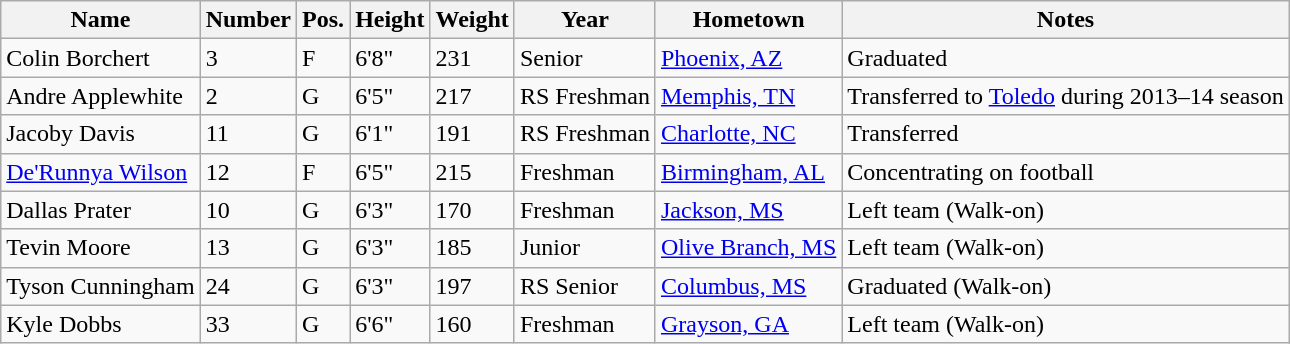<table class="wikitable sortable" border="1">
<tr>
<th>Name</th>
<th>Number</th>
<th>Pos.</th>
<th>Height</th>
<th>Weight</th>
<th>Year</th>
<th>Hometown</th>
<th class="unsortable">Notes</th>
</tr>
<tr>
<td>Colin Borchert</td>
<td>3</td>
<td>F</td>
<td>6'8"</td>
<td>231</td>
<td>Senior</td>
<td><a href='#'>Phoenix, AZ</a></td>
<td>Graduated</td>
</tr>
<tr>
<td>Andre Applewhite</td>
<td>2</td>
<td>G</td>
<td>6'5"</td>
<td>217</td>
<td>RS Freshman</td>
<td><a href='#'>Memphis, TN</a></td>
<td>Transferred to <a href='#'>Toledo</a> during 2013–14 season</td>
</tr>
<tr>
<td>Jacoby Davis</td>
<td>11</td>
<td>G</td>
<td>6'1"</td>
<td>191</td>
<td>RS Freshman</td>
<td><a href='#'>Charlotte, NC</a></td>
<td>Transferred</td>
</tr>
<tr>
<td><a href='#'>De'Runnya Wilson</a></td>
<td>12</td>
<td>F</td>
<td>6'5"</td>
<td>215</td>
<td>Freshman</td>
<td><a href='#'>Birmingham, AL</a></td>
<td>Concentrating on football</td>
</tr>
<tr>
<td>Dallas Prater</td>
<td>10</td>
<td>G</td>
<td>6'3"</td>
<td>170</td>
<td>Freshman</td>
<td><a href='#'>Jackson, MS</a></td>
<td>Left team (Walk-on)</td>
</tr>
<tr>
<td>Tevin Moore</td>
<td>13</td>
<td>G</td>
<td>6'3"</td>
<td>185</td>
<td>Junior</td>
<td><a href='#'>Olive Branch, MS</a></td>
<td>Left team (Walk-on)</td>
</tr>
<tr>
<td>Tyson Cunningham</td>
<td>24</td>
<td>G</td>
<td>6'3"</td>
<td>197</td>
<td>RS Senior</td>
<td><a href='#'>Columbus, MS</a></td>
<td>Graduated (Walk-on)</td>
</tr>
<tr>
<td>Kyle Dobbs</td>
<td>33</td>
<td>G</td>
<td>6'6"</td>
<td>160</td>
<td>Freshman</td>
<td><a href='#'>Grayson, GA</a></td>
<td>Left team (Walk-on)</td>
</tr>
</table>
